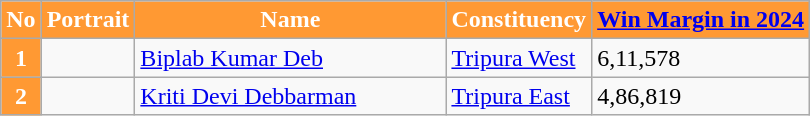<table class="wikitable sortable">
<tr>
<th style="background-color:#FF9933; color:white">No</th>
<th style="background-color:#FF9933; color:white">Portrait</th>
<th style="background-color:#FF9933; color:white;width:200px">Name</th>
<th style="background-color:#FF9933; color:white">Constituency</th>
<th style="background-color:#FF9933; color:white"><a href='#'>Win Margin in 2024</a></th>
</tr>
<tr>
<th style="background-color:#FF9933; color:white">1</th>
<td></td>
<td><a href='#'>Biplab Kumar Deb</a></td>
<td><a href='#'>Tripura West</a></td>
<td>6,11,578</td>
</tr>
<tr>
<th style="background-color:#FF9933; color:white">2</th>
<td></td>
<td><a href='#'>Kriti Devi Debbarman</a></td>
<td><a href='#'>Tripura East</a></td>
<td>4,86,819</td>
</tr>
</table>
